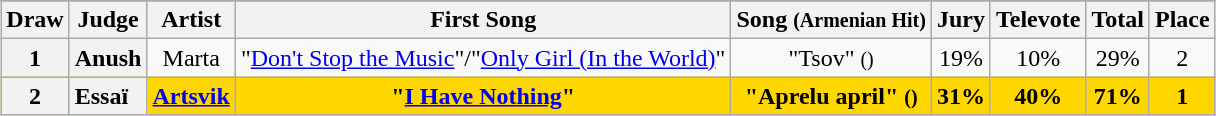<table class="sortable wikitable plainrowheaders" style="margin: 1em auto 1em auto; text-align:center;">
<tr>
</tr>
<tr>
<th>Draw</th>
<th>Judge</th>
<th>Artist</th>
<th>First Song</th>
<th>Song <small>(Armenian Hit)</small></th>
<th>Jury</th>
<th>Televote</th>
<th>Total</th>
<th>Place</th>
</tr>
<tr>
<th scope="row" style="text-align:center">1</th>
<th scope="row" style="text-align:left">Anush</th>
<td>Marta</td>
<td>"<a href='#'>Don't Stop the Music</a>"/"<a href='#'>Only Girl (In the World)</a>"</td>
<td>"Tsov" <small>()</small></td>
<td>19%</td>
<td>10%</td>
<td>29%</td>
<td>2</td>
</tr>
<tr style="background:gold; font-weight:bold">
<th scope="row" style="text-align:center">2</th>
<th scope="row" style="text-align:left">Essaï</th>
<td><a href='#'>Artsvik</a></td>
<td>"<a href='#'>I Have Nothing</a>"</td>
<td>"Aprelu april" <small>()</small></td>
<td>31%</td>
<td>40%</td>
<td>71%</td>
<td>1</td>
</tr>
</table>
